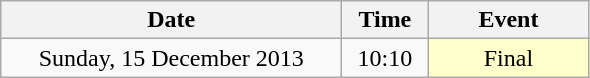<table class = "wikitable" style="text-align:center;">
<tr>
<th width=220>Date</th>
<th width=50>Time</th>
<th width=100>Event</th>
</tr>
<tr>
<td>Sunday, 15 December 2013</td>
<td>10:10</td>
<td bgcolor=ffffcc>Final</td>
</tr>
</table>
